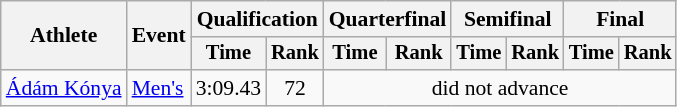<table class="wikitable" style="font-size:90%">
<tr>
<th rowspan="2">Athlete</th>
<th rowspan="2">Event</th>
<th colspan="2">Qualification</th>
<th colspan="2">Quarterfinal</th>
<th colspan="2">Semifinal</th>
<th colspan="2">Final</th>
</tr>
<tr style="font-size:95%">
<th>Time</th>
<th>Rank</th>
<th>Time</th>
<th>Rank</th>
<th>Time</th>
<th>Rank</th>
<th>Time</th>
<th>Rank</th>
</tr>
<tr align=center>
<td align=left><a href='#'>Ádám Kónya</a></td>
<td align=left><a href='#'>Men's</a></td>
<td>3:09.43</td>
<td>72</td>
<td colspan=6>did not advance</td>
</tr>
</table>
